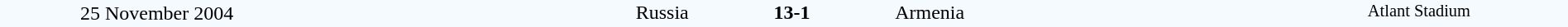<table style="width: 100%; background:#F5FAFF;" cellspacing="0">
<tr>
<td align=center rowspan=3 width=20%>25 November 2004</td>
</tr>
<tr>
<td width=24% align=right>Russia </td>
<td align=center width=13%><strong>13-1</strong></td>
<td width=24%> Armenia</td>
<td style=font-size:85% rowspan=3 valign=top align=center>Atlant Stadium</td>
</tr>
<tr style=font-size:85%>
<td align=right valign=top></td>
<td></td>
<td></td>
</tr>
</table>
